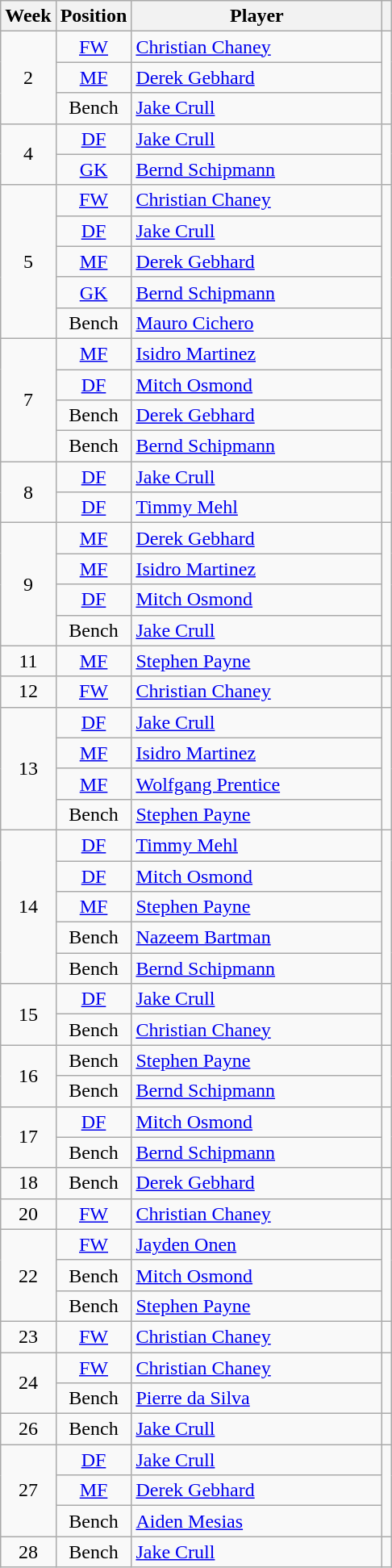<table class="wikitable sortable" style="text-align:center;">
<tr>
<th>Week</th>
<th>Position</th>
<th style="width:200px">Player</th>
<th class="unsortable"></th>
</tr>
<tr>
<td rowspan="3">2</td>
<td><a href='#'>FW</a></td>
<td style="text-align:left;" data-sort-value="Chaney, Christian"> <a href='#'>Christian Chaney</a></td>
<td rowspan="3"></td>
</tr>
<tr>
<td><a href='#'>MF</a></td>
<td style="text-align:left;" data-sort-value="Gebhard, Derek"> <a href='#'>Derek Gebhard</a></td>
</tr>
<tr>
<td>Bench</td>
<td style="text-align:left;" data-sort-value="Crull, Jake"> <a href='#'>Jake Crull</a></td>
</tr>
<tr>
<td rowspan="2">4</td>
<td><a href='#'>DF</a></td>
<td style="text-align:left;" data-sort-value="Crull, Jake"> <a href='#'>Jake Crull</a></td>
<td rowspan="2"></td>
</tr>
<tr>
<td><a href='#'>GK</a></td>
<td style="text-align:left;" data-sort-value="Schipmann, Bernd"> <a href='#'>Bernd Schipmann</a></td>
</tr>
<tr>
<td rowspan="5">5</td>
<td><a href='#'>FW</a></td>
<td style="text-align:left;" data-sort-value="Chaney, Christian"> <a href='#'>Christian Chaney</a></td>
<td rowspan="5"></td>
</tr>
<tr>
<td><a href='#'>DF</a></td>
<td style="text-align:left;" data-sort-value="Crull, Jake"> <a href='#'>Jake Crull</a></td>
</tr>
<tr>
<td><a href='#'>MF</a></td>
<td style="text-align:left;" data-sort-value="Gebhard, Derek"> <a href='#'>Derek Gebhard</a></td>
</tr>
<tr>
<td><a href='#'>GK</a></td>
<td style="text-align:left;" data-sort-value="Schipmann, Bernd"> <a href='#'>Bernd Schipmann</a></td>
</tr>
<tr>
<td>Bench</td>
<td style="text-align:left;" data-sort-value="Cichero, Mauro"> <a href='#'>Mauro Cichero</a></td>
</tr>
<tr>
<td rowspan="4">7</td>
<td><a href='#'>MF</a></td>
<td style="text-align:left;" data-sort-value="Martinez, Isidro"> <a href='#'>Isidro Martinez</a></td>
<td rowspan="4"></td>
</tr>
<tr>
<td><a href='#'>DF</a></td>
<td style="text-align:left;" data-sort-value="Osmond, Mitch"> <a href='#'>Mitch Osmond</a></td>
</tr>
<tr>
<td>Bench</td>
<td style="text-align:left;" data-sort-value="Gebhard, Derek"> <a href='#'>Derek Gebhard</a></td>
</tr>
<tr>
<td>Bench</td>
<td style="text-align:left;" data-sort-value="Schipmann, Bernd"> <a href='#'>Bernd Schipmann</a></td>
</tr>
<tr>
<td rowspan="2">8</td>
<td><a href='#'>DF</a></td>
<td style="text-align:left;" data-sort-value="Crull, Jake"> <a href='#'>Jake Crull</a></td>
<td rowspan="2"></td>
</tr>
<tr>
<td><a href='#'>DF</a></td>
<td style="text-align:left;" data-sort-value="Mehl, Timmy"> <a href='#'>Timmy Mehl</a></td>
</tr>
<tr>
<td rowspan="4">9</td>
<td><a href='#'>MF</a></td>
<td style="text-align:left;" data-sort-value="Gebhard, Derek"> <a href='#'>Derek Gebhard</a></td>
<td rowspan="4"></td>
</tr>
<tr>
<td><a href='#'>MF</a></td>
<td style="text-align:left;" data-sort-value="Martinez, Isidro"> <a href='#'>Isidro Martinez</a></td>
</tr>
<tr>
<td><a href='#'>DF</a></td>
<td style="text-align:left;" data-sort-value="Osmond, Mitch"> <a href='#'>Mitch Osmond</a></td>
</tr>
<tr>
<td>Bench</td>
<td style="text-align:left;" data-sort-value="Crull, Jake"> <a href='#'>Jake Crull</a></td>
</tr>
<tr>
<td>11</td>
<td><a href='#'>MF</a></td>
<td style="text-align:left;" data-sort-value="Payne, Stephen"> <a href='#'>Stephen Payne</a></td>
<td></td>
</tr>
<tr>
<td>12</td>
<td><a href='#'>FW</a></td>
<td style="text-align:left;" data-sort-value="Chaney, Christian"> <a href='#'>Christian Chaney</a></td>
<td></td>
</tr>
<tr>
<td rowspan="4">13</td>
<td><a href='#'>DF</a></td>
<td style="text-align:left;" data-sort-value="Crull, Jake"> <a href='#'>Jake Crull</a></td>
<td rowspan="4"></td>
</tr>
<tr>
<td><a href='#'>MF</a></td>
<td style="text-align:left;" data-sort-value="Martinez, Isidro"> <a href='#'>Isidro Martinez</a></td>
</tr>
<tr>
<td><a href='#'>MF</a></td>
<td style="text-align:left;" data-sort-value="Prentice, Wolfgang"> <a href='#'>Wolfgang Prentice</a></td>
</tr>
<tr>
<td>Bench</td>
<td style="text-align:left;" data-sort-value="Payne, Stephen"> <a href='#'>Stephen Payne</a></td>
</tr>
<tr>
<td rowspan="5">14</td>
<td><a href='#'>DF</a></td>
<td style="text-align:left;" data-sort-value="Mehl, Timmy"> <a href='#'>Timmy Mehl</a></td>
<td rowspan="5"></td>
</tr>
<tr>
<td><a href='#'>DF</a></td>
<td style="text-align:left;" data-sort-value="Osmond, Mitch"> <a href='#'>Mitch Osmond</a></td>
</tr>
<tr>
<td><a href='#'>MF</a></td>
<td style="text-align:left;" data-sort-value="Payne, Stephen"> <a href='#'>Stephen Payne</a></td>
</tr>
<tr>
<td>Bench</td>
<td style="text-align:left;" data-sort-value="Bartman, Nazeem"> <a href='#'>Nazeem Bartman</a></td>
</tr>
<tr>
<td>Bench</td>
<td style="text-align:left;" data-sort-value="Schipmann, Bernd"> <a href='#'>Bernd Schipmann</a></td>
</tr>
<tr>
<td rowspan="2">15</td>
<td><a href='#'>DF</a></td>
<td style="text-align:left;" data-sort-value="Crull, Jake"> <a href='#'>Jake Crull</a></td>
<td rowspan="2"></td>
</tr>
<tr>
<td>Bench</td>
<td style="text-align:left;" data-sort-value="Chaney, Christian"> <a href='#'>Christian Chaney</a></td>
</tr>
<tr>
<td rowspan="2">16</td>
<td>Bench</td>
<td style="text-align:left;" data-sort-value="Payne, Stephen"> <a href='#'>Stephen Payne</a></td>
<td rowspan="2"></td>
</tr>
<tr>
<td>Bench</td>
<td style="text-align:left;" data-sort-value="Schipmann, Bernd"> <a href='#'>Bernd Schipmann</a></td>
</tr>
<tr>
<td rowspan="2">17</td>
<td><a href='#'>DF</a></td>
<td style="text-align:left;" data-sort-value="Osmond, Mitch"> <a href='#'>Mitch Osmond</a></td>
<td rowspan="2"></td>
</tr>
<tr>
<td>Bench</td>
<td style="text-align:left;" data-sort-value="Schipmann, Bernd"> <a href='#'>Bernd Schipmann</a></td>
</tr>
<tr>
<td>18</td>
<td>Bench</td>
<td style="text-align:left;" data-sort-value="Gebhard, Derek"> <a href='#'>Derek Gebhard</a></td>
<td></td>
</tr>
<tr>
<td>20</td>
<td><a href='#'>FW</a></td>
<td style="text-align:left;" data-sort-value="Chaney, Christian"> <a href='#'>Christian Chaney</a></td>
<td></td>
</tr>
<tr>
<td rowspan="3">22</td>
<td><a href='#'>FW</a></td>
<td style="text-align:left;" data-sort-value="Onen, Jayden"> <a href='#'>Jayden Onen</a></td>
<td rowspan="3"></td>
</tr>
<tr>
<td>Bench</td>
<td style="text-align:left;" data-sort-value="Osmond, Mitch"> <a href='#'>Mitch Osmond</a></td>
</tr>
<tr>
<td>Bench</td>
<td style="text-align:left;" data-sort-value="Payne, Stephen"> <a href='#'>Stephen Payne</a></td>
</tr>
<tr>
<td>23</td>
<td><a href='#'>FW</a></td>
<td style="text-align:left;" data-sort-value="Chaney, Christian"> <a href='#'>Christian Chaney</a></td>
<td></td>
</tr>
<tr>
<td rowspan="2">24</td>
<td><a href='#'>FW</a></td>
<td style="text-align:left;" data-sort-value="Chaney, Christian"> <a href='#'>Christian Chaney</a></td>
<td rowspan="2"></td>
</tr>
<tr>
<td>Bench</td>
<td style="text-align:left;" data-sort-value="Da Silva, Pierre"> <a href='#'>Pierre da Silva</a></td>
</tr>
<tr>
<td>26</td>
<td>Bench</td>
<td style="text-align:left;" data-sort-value="Crull, Jake"> <a href='#'>Jake Crull</a></td>
<td></td>
</tr>
<tr>
<td rowspan="3">27</td>
<td><a href='#'>DF</a></td>
<td style="text-align:left;" data-sort-value="Crull, Jake"> <a href='#'>Jake Crull</a></td>
<td rowspan="3"></td>
</tr>
<tr>
<td><a href='#'>MF</a></td>
<td style="text-align:left;" data-sort-value="Gebhard, Derek"> <a href='#'>Derek Gebhard</a></td>
</tr>
<tr>
<td>Bench</td>
<td style="text-align:left;" data-sort-value="Mesias, Aiden"> <a href='#'>Aiden Mesias</a></td>
</tr>
<tr>
<td>28</td>
<td>Bench</td>
<td style="text-align:left;" data-sort-value="Crull, Jake"> <a href='#'>Jake Crull</a></td>
<td></td>
</tr>
</table>
